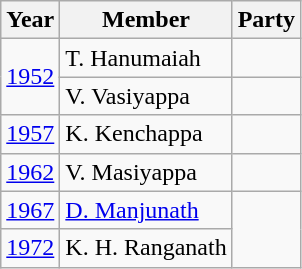<table class="wikitable">
<tr>
<th>Year</th>
<th>Member</th>
<th colspan="2">Party</th>
</tr>
<tr>
<td rowspan="2"><a href='#'>1952</a></td>
<td>T. Hanumaiah</td>
<td></td>
</tr>
<tr>
<td>V. Vasiyappa</td>
</tr>
<tr>
<td><a href='#'>1957</a></td>
<td>K. Kenchappa</td>
<td></td>
</tr>
<tr>
<td><a href='#'>1962</a></td>
<td>V. Masiyappa</td>
<td></td>
</tr>
<tr>
<td><a href='#'>1967</a></td>
<td><a href='#'>D. Manjunath</a></td>
</tr>
<tr>
<td><a href='#'>1972</a></td>
<td>K. H. Ranganath</td>
</tr>
</table>
